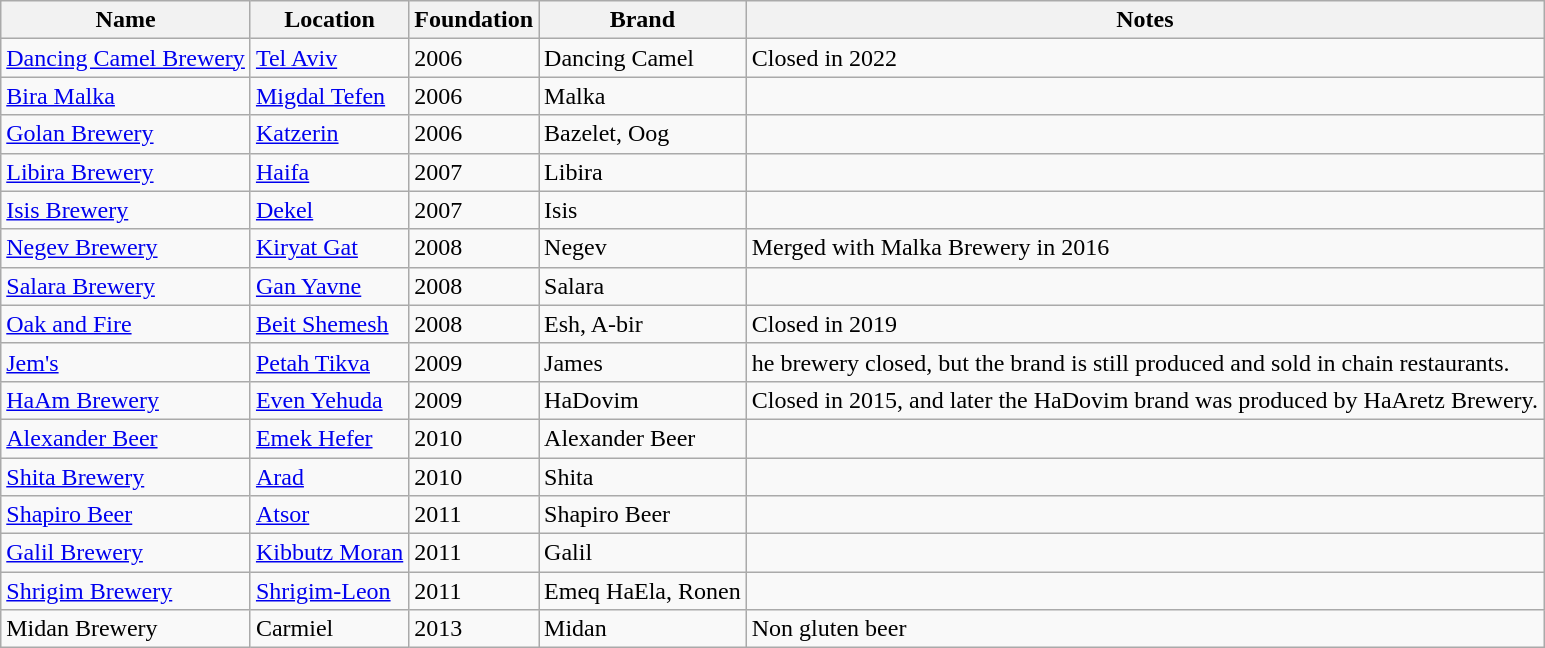<table class="wikitable">
<tr>
<th>Name</th>
<th>Location</th>
<th>Foundation</th>
<th>Brand</th>
<th>Notes</th>
</tr>
<tr>
<td><a href='#'>Dancing Camel Brewery</a></td>
<td><a href='#'>Tel Aviv</a></td>
<td>2006</td>
<td>Dancing Camel</td>
<td>Closed in 2022</td>
</tr>
<tr>
<td><a href='#'>Bira Malka</a></td>
<td><a href='#'>Migdal Tefen</a></td>
<td>2006</td>
<td>Malka</td>
<td></td>
</tr>
<tr>
<td><a href='#'>Golan Brewery</a></td>
<td><a href='#'>Katzerin</a></td>
<td>2006</td>
<td>Bazelet, Oog</td>
<td></td>
</tr>
<tr>
<td><a href='#'>Libira Brewery</a></td>
<td><a href='#'>Haifa</a></td>
<td>2007</td>
<td>Libira</td>
<td></td>
</tr>
<tr>
<td><a href='#'>Isis Brewery</a></td>
<td><a href='#'>Dekel</a></td>
<td>2007</td>
<td>Isis</td>
<td></td>
</tr>
<tr>
<td><a href='#'>Negev Brewery</a></td>
<td><a href='#'>Kiryat Gat</a></td>
<td>2008</td>
<td>Negev</td>
<td>Merged with Malka Brewery in 2016</td>
</tr>
<tr>
<td><a href='#'>Salara Brewery</a></td>
<td><a href='#'>Gan Yavne</a></td>
<td>2008</td>
<td>Salara</td>
<td></td>
</tr>
<tr>
<td><a href='#'>Oak and Fire</a></td>
<td><a href='#'>Beit Shemesh</a></td>
<td>2008</td>
<td>Esh, A-bir</td>
<td>Closed in 2019</td>
</tr>
<tr>
<td><a href='#'>Jem's</a></td>
<td><a href='#'>Petah Tikva</a></td>
<td>2009</td>
<td>James</td>
<td>he brewery closed, but the brand is still produced and sold in chain restaurants.</td>
</tr>
<tr>
<td><a href='#'>HaAm Brewery</a></td>
<td><a href='#'>Even Yehuda</a></td>
<td>2009</td>
<td>HaDovim</td>
<td>Closed in 2015, and later the HaDovim brand was produced by HaAretz Brewery.</td>
</tr>
<tr>
<td><a href='#'>Alexander Beer</a></td>
<td><a href='#'>Emek Hefer</a></td>
<td>2010</td>
<td>Alexander Beer</td>
<td></td>
</tr>
<tr>
<td><a href='#'>Shita Brewery</a></td>
<td><a href='#'>Arad</a></td>
<td>2010</td>
<td>Shita</td>
<td></td>
</tr>
<tr>
<td><a href='#'>Shapiro Beer</a></td>
<td><a href='#'>Atsor</a></td>
<td>2011</td>
<td>Shapiro Beer</td>
<td></td>
</tr>
<tr>
<td><a href='#'>Galil Brewery</a></td>
<td><a href='#'>Kibbutz Moran</a></td>
<td>2011</td>
<td>Galil</td>
<td></td>
</tr>
<tr>
<td><a href='#'>Shrigim Brewery</a></td>
<td><a href='#'>Shrigim-Leon</a></td>
<td>2011</td>
<td>Emeq HaEla, Ronen</td>
<td></td>
</tr>
<tr>
<td>Midan Brewery</td>
<td>Carmiel</td>
<td>2013</td>
<td>Midan</td>
<td>Non gluten beer</td>
</tr>
</table>
